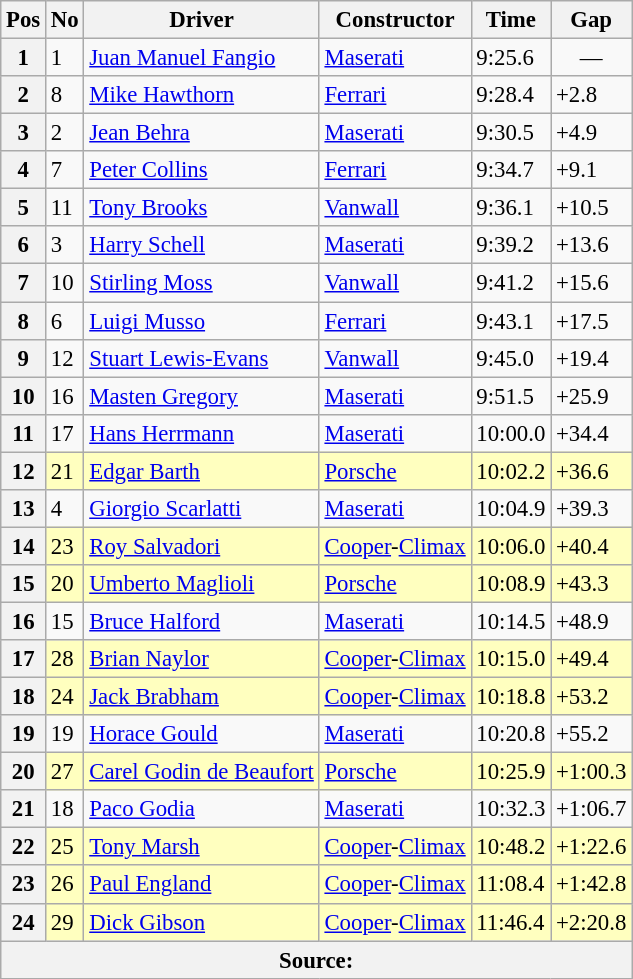<table class="wikitable sortable" style="font-size: 95%">
<tr>
<th>Pos</th>
<th>No</th>
<th>Driver</th>
<th>Constructor</th>
<th>Time</th>
<th>Gap</th>
</tr>
<tr>
<th>1</th>
<td>1</td>
<td> <a href='#'>Juan Manuel Fangio</a></td>
<td><a href='#'>Maserati</a></td>
<td>9:25.6</td>
<td align="center">—</td>
</tr>
<tr>
<th>2</th>
<td>8</td>
<td> <a href='#'>Mike Hawthorn</a></td>
<td><a href='#'>Ferrari</a></td>
<td>9:28.4</td>
<td>+2.8</td>
</tr>
<tr>
<th>3</th>
<td>2</td>
<td> <a href='#'>Jean Behra</a></td>
<td><a href='#'>Maserati</a></td>
<td>9:30.5</td>
<td>+4.9</td>
</tr>
<tr>
<th>4</th>
<td>7</td>
<td> <a href='#'>Peter Collins</a></td>
<td><a href='#'>Ferrari</a></td>
<td>9:34.7</td>
<td>+9.1</td>
</tr>
<tr>
<th>5</th>
<td>11</td>
<td> <a href='#'>Tony Brooks</a></td>
<td><a href='#'>Vanwall</a></td>
<td>9:36.1</td>
<td>+10.5</td>
</tr>
<tr>
<th>6</th>
<td>3</td>
<td> <a href='#'>Harry Schell</a></td>
<td><a href='#'>Maserati</a></td>
<td>9:39.2</td>
<td>+13.6</td>
</tr>
<tr>
<th>7</th>
<td>10</td>
<td> <a href='#'>Stirling Moss</a></td>
<td><a href='#'>Vanwall</a></td>
<td>9:41.2</td>
<td>+15.6</td>
</tr>
<tr>
<th>8</th>
<td>6</td>
<td> <a href='#'>Luigi Musso</a></td>
<td><a href='#'>Ferrari</a></td>
<td>9:43.1</td>
<td>+17.5</td>
</tr>
<tr>
<th>9</th>
<td>12</td>
<td> <a href='#'>Stuart Lewis-Evans</a></td>
<td><a href='#'>Vanwall</a></td>
<td>9:45.0</td>
<td>+19.4</td>
</tr>
<tr>
<th>10</th>
<td>16</td>
<td> <a href='#'>Masten Gregory</a></td>
<td><a href='#'>Maserati</a></td>
<td>9:51.5</td>
<td>+25.9</td>
</tr>
<tr>
<th>11</th>
<td>17</td>
<td> <a href='#'>Hans Herrmann</a></td>
<td><a href='#'>Maserati</a></td>
<td>10:00.0</td>
<td>+34.4</td>
</tr>
<tr>
<th>12</th>
<td style="background:#ffffbf;">21</td>
<td style="background:#ffffbf;"> <a href='#'>Edgar Barth</a></td>
<td style="background:#ffffbf;"><a href='#'>Porsche</a></td>
<td style="background:#ffffbf;">10:02.2</td>
<td style="background:#ffffbf;">+36.6</td>
</tr>
<tr>
<th>13</th>
<td>4</td>
<td> <a href='#'>Giorgio Scarlatti</a></td>
<td><a href='#'>Maserati</a></td>
<td>10:04.9</td>
<td>+39.3</td>
</tr>
<tr>
<th>14</th>
<td style="background:#ffffbf;">23</td>
<td style="background:#ffffbf;"> <a href='#'>Roy Salvadori</a></td>
<td style="background:#ffffbf;"><a href='#'>Cooper</a>-<a href='#'>Climax</a></td>
<td style="background:#ffffbf;">10:06.0</td>
<td style="background:#ffffbf;">+40.4</td>
</tr>
<tr>
<th>15</th>
<td style="background:#ffffbf;">20</td>
<td style="background:#ffffbf;"> <a href='#'>Umberto Maglioli</a></td>
<td style="background:#ffffbf;"><a href='#'>Porsche</a></td>
<td style="background:#ffffbf;">10:08.9</td>
<td style="background:#ffffbf;">+43.3</td>
</tr>
<tr>
<th>16</th>
<td>15</td>
<td> <a href='#'>Bruce Halford</a></td>
<td><a href='#'>Maserati</a></td>
<td>10:14.5</td>
<td>+48.9</td>
</tr>
<tr>
<th>17</th>
<td style="background:#ffffbf;">28</td>
<td style="background:#ffffbf;"> <a href='#'>Brian Naylor</a></td>
<td style="background:#ffffbf;"><a href='#'>Cooper</a>-<a href='#'>Climax</a></td>
<td style="background:#ffffbf;">10:15.0</td>
<td style="background:#ffffbf;">+49.4</td>
</tr>
<tr>
<th>18</th>
<td style="background:#ffffbf;">24</td>
<td style="background:#ffffbf;"> <a href='#'>Jack Brabham</a></td>
<td style="background:#ffffbf;"><a href='#'>Cooper</a>-<a href='#'>Climax</a></td>
<td style="background:#ffffbf;">10:18.8</td>
<td style="background:#ffffbf;">+53.2</td>
</tr>
<tr>
<th>19</th>
<td>19</td>
<td> <a href='#'>Horace Gould</a></td>
<td><a href='#'>Maserati</a></td>
<td>10:20.8</td>
<td>+55.2</td>
</tr>
<tr>
<th>20</th>
<td style="background:#ffffbf;">27</td>
<td style="background:#ffffbf;"> <a href='#'>Carel Godin de Beaufort</a></td>
<td style="background:#ffffbf;"><a href='#'>Porsche</a></td>
<td style="background:#ffffbf;">10:25.9</td>
<td style="background:#ffffbf;">+1:00.3</td>
</tr>
<tr>
<th>21</th>
<td>18</td>
<td> <a href='#'>Paco Godia</a></td>
<td><a href='#'>Maserati</a></td>
<td>10:32.3</td>
<td>+1:06.7</td>
</tr>
<tr>
<th>22</th>
<td style="background:#ffffbf;">25</td>
<td style="background:#ffffbf;"> <a href='#'>Tony Marsh</a></td>
<td style="background:#ffffbf;"><a href='#'>Cooper</a>-<a href='#'>Climax</a></td>
<td style="background:#ffffbf;">10:48.2</td>
<td style="background:#ffffbf;">+1:22.6</td>
</tr>
<tr>
<th>23</th>
<td style="background:#ffffbf;">26</td>
<td style="background:#ffffbf;"> <a href='#'>Paul England</a></td>
<td style="background:#ffffbf;"><a href='#'>Cooper</a>-<a href='#'>Climax</a></td>
<td style="background:#ffffbf;">11:08.4</td>
<td style="background:#ffffbf;">+1:42.8</td>
</tr>
<tr>
<th>24</th>
<td style="background:#ffffbf;">29</td>
<td style="background:#ffffbf;"> <a href='#'>Dick Gibson</a></td>
<td style="background:#ffffbf;"><a href='#'>Cooper</a>-<a href='#'>Climax</a></td>
<td style="background:#ffffbf;">11:46.4</td>
<td style="background:#ffffbf;">+2:20.8</td>
</tr>
<tr>
<th colspan="6">Source:</th>
</tr>
</table>
